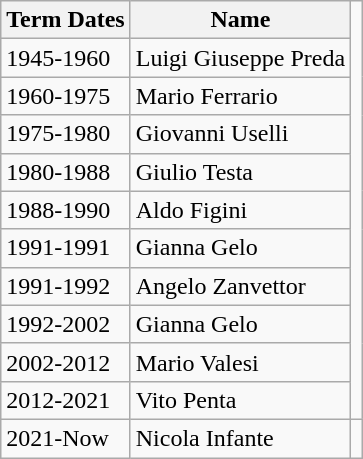<table class="wikitable">
<tr>
<th>Term Dates</th>
<th>Name</th>
</tr>
<tr>
<td>1945-1960</td>
<td>Luigi Giuseppe Preda</td>
</tr>
<tr>
<td>1960-1975</td>
<td>Mario Ferrario</td>
</tr>
<tr>
<td>1975-1980</td>
<td>Giovanni Uselli</td>
</tr>
<tr>
<td>1980-1988</td>
<td>Giulio Testa</td>
</tr>
<tr>
<td>1988-1990</td>
<td>Aldo Figini</td>
</tr>
<tr>
<td>1991-1991</td>
<td>Gianna Gelo</td>
</tr>
<tr>
<td>1991-1992</td>
<td>Angelo Zanvettor</td>
</tr>
<tr>
<td>1992-2002</td>
<td>Gianna Gelo</td>
</tr>
<tr>
<td>2002-2012</td>
<td>Mario Valesi</td>
</tr>
<tr>
<td>2012-2021</td>
<td>Vito Penta</td>
</tr>
<tr>
<td>2021-Now</td>
<td>Nicola Infante</td>
<td></td>
</tr>
</table>
